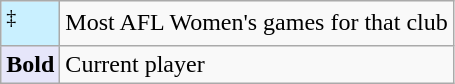<table class=wikitable>
<tr>
<td bgcolor=C9F0FF><sup>‡</sup></td>
<td>Most AFL Women's games for that club</td>
</tr>
<tr>
<td bgcolor=E6E6FA><strong>Bold</strong></td>
<td>Current player</td>
</tr>
</table>
